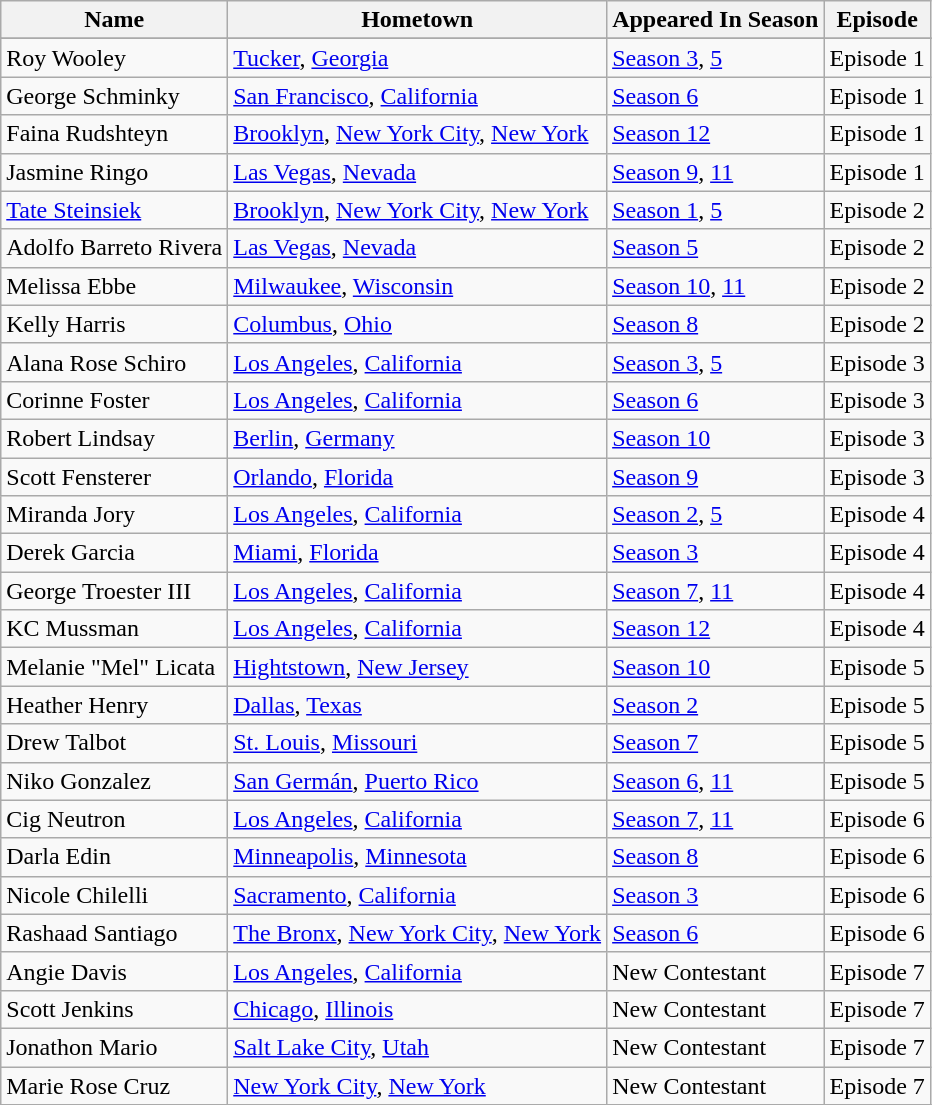<table class="wikitable sortable">
<tr>
<th>Name</th>
<th>Hometown</th>
<th>Appeared In Season</th>
<th>Episode</th>
</tr>
<tr>
</tr>
<tr>
<td>Roy Wooley</td>
<td><a href='#'>Tucker</a>, <a href='#'>Georgia</a></td>
<td><a href='#'>Season 3</a>, <a href='#'>5</a></td>
<td>Episode 1</td>
</tr>
<tr>
<td>George Schminky</td>
<td><a href='#'>San Francisco</a>, <a href='#'>California</a></td>
<td><a href='#'>Season 6</a></td>
<td>Episode 1</td>
</tr>
<tr>
<td>Faina Rudshteyn</td>
<td><a href='#'>Brooklyn</a>, <a href='#'>New York City</a>, <a href='#'>New York</a></td>
<td><a href='#'>Season 12</a></td>
<td>Episode 1</td>
</tr>
<tr>
<td>Jasmine Ringo</td>
<td><a href='#'>Las Vegas</a>, <a href='#'>Nevada</a></td>
<td><a href='#'>Season 9</a>, <a href='#'>11</a></td>
<td>Episode 1</td>
</tr>
<tr>
<td><a href='#'>Tate Steinsiek</a></td>
<td><a href='#'>Brooklyn</a>, <a href='#'>New York City</a>, <a href='#'>New York</a></td>
<td><a href='#'>Season 1</a>, <a href='#'>5</a></td>
<td>Episode 2</td>
</tr>
<tr>
<td>Adolfo Barreto Rivera</td>
<td><a href='#'>Las Vegas</a>, <a href='#'>Nevada</a></td>
<td><a href='#'>Season 5</a></td>
<td>Episode 2</td>
</tr>
<tr>
<td>Melissa Ebbe</td>
<td><a href='#'>Milwaukee</a>, <a href='#'>Wisconsin</a></td>
<td><a href='#'>Season 10</a>, <a href='#'>11</a></td>
<td>Episode 2</td>
</tr>
<tr>
<td>Kelly Harris</td>
<td><a href='#'>Columbus</a>, <a href='#'>Ohio</a></td>
<td><a href='#'>Season 8</a></td>
<td>Episode 2</td>
</tr>
<tr>
<td>Alana Rose Schiro</td>
<td><a href='#'>Los Angeles</a>, <a href='#'>California</a></td>
<td><a href='#'>Season 3</a>, <a href='#'>5</a></td>
<td>Episode 3</td>
</tr>
<tr>
<td>Corinne Foster</td>
<td><a href='#'>Los Angeles</a>, <a href='#'>California</a></td>
<td><a href='#'>Season 6</a></td>
<td>Episode 3</td>
</tr>
<tr>
<td>Robert Lindsay</td>
<td><a href='#'>Berlin</a>, <a href='#'>Germany</a></td>
<td><a href='#'>Season 10</a></td>
<td>Episode 3</td>
</tr>
<tr>
<td>Scott Fensterer</td>
<td><a href='#'>Orlando</a>, <a href='#'>Florida</a></td>
<td><a href='#'>Season 9</a></td>
<td>Episode 3</td>
</tr>
<tr>
<td>Miranda Jory</td>
<td><a href='#'>Los Angeles</a>, <a href='#'>California</a></td>
<td><a href='#'>Season 2</a>, <a href='#'>5</a></td>
<td>Episode 4</td>
</tr>
<tr>
<td>Derek Garcia</td>
<td><a href='#'>Miami</a>, <a href='#'>Florida</a></td>
<td><a href='#'>Season 3</a></td>
<td>Episode 4</td>
</tr>
<tr>
<td>George Troester III</td>
<td><a href='#'>Los Angeles</a>, <a href='#'>California</a></td>
<td><a href='#'>Season 7</a>, <a href='#'>11</a></td>
<td>Episode 4</td>
</tr>
<tr>
<td>KC Mussman</td>
<td><a href='#'>Los Angeles</a>, <a href='#'>California</a></td>
<td><a href='#'>Season 12</a></td>
<td>Episode 4</td>
</tr>
<tr>
<td>Melanie "Mel" Licata</td>
<td><a href='#'>Hightstown</a>, <a href='#'>New Jersey</a></td>
<td><a href='#'>Season 10</a></td>
<td>Episode 5</td>
</tr>
<tr>
<td>Heather Henry</td>
<td><a href='#'>Dallas</a>, <a href='#'>Texas</a></td>
<td><a href='#'>Season 2</a></td>
<td>Episode 5</td>
</tr>
<tr>
<td>Drew Talbot</td>
<td><a href='#'>St. Louis</a>, <a href='#'>Missouri</a></td>
<td><a href='#'>Season 7</a></td>
<td>Episode 5</td>
</tr>
<tr>
<td>Niko Gonzalez</td>
<td><a href='#'>San Germán</a>, <a href='#'>Puerto Rico</a></td>
<td><a href='#'>Season 6</a>, <a href='#'>11</a></td>
<td>Episode 5</td>
</tr>
<tr>
<td>Cig Neutron</td>
<td><a href='#'>Los Angeles</a>, <a href='#'>California</a></td>
<td><a href='#'>Season 7</a>, <a href='#'>11</a></td>
<td>Episode 6</td>
</tr>
<tr>
<td>Darla Edin</td>
<td><a href='#'>Minneapolis</a>, <a href='#'>Minnesota</a></td>
<td><a href='#'>Season 8</a></td>
<td>Episode 6</td>
</tr>
<tr>
<td>Nicole Chilelli</td>
<td><a href='#'>Sacramento</a>, <a href='#'>California</a></td>
<td><a href='#'>Season 3</a></td>
<td>Episode 6</td>
</tr>
<tr>
<td>Rashaad Santiago</td>
<td><a href='#'>The Bronx</a>, <a href='#'>New York City</a>, <a href='#'>New York</a></td>
<td><a href='#'>Season 6</a></td>
<td>Episode 6</td>
</tr>
<tr>
<td>Angie Davis</td>
<td><a href='#'>Los Angeles</a>, <a href='#'>California</a></td>
<td>New Contestant</td>
<td>Episode 7</td>
</tr>
<tr>
<td>Scott Jenkins</td>
<td><a href='#'>Chicago</a>, <a href='#'>Illinois</a></td>
<td>New Contestant</td>
<td>Episode 7</td>
</tr>
<tr>
<td>Jonathon Mario</td>
<td><a href='#'>Salt Lake City</a>, <a href='#'>Utah</a></td>
<td>New Contestant</td>
<td>Episode 7</td>
</tr>
<tr>
<td>Marie Rose Cruz</td>
<td><a href='#'>New York City</a>, <a href='#'>New York</a></td>
<td>New Contestant</td>
<td>Episode 7</td>
</tr>
<tr>
</tr>
</table>
